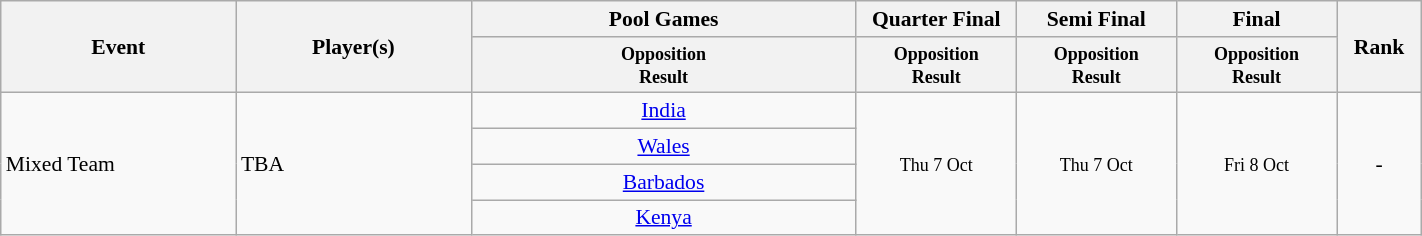<table class=wikitable style="font-size:90%">
<tr>
<th rowspan="2" width=150>Event</th>
<th rowspan="2" width=150>Player(s)</th>
<th width=250>Pool Games</th>
<th width=100>Quarter Final</th>
<th width=100>Semi Final</th>
<th width=100>Final</th>
<th rowspan="2" width=50>Rank</th>
</tr>
<tr>
<th style="line-height:1em"><small>Opposition<br>Result</small></th>
<th style="line-height:1em"><small>Opposition<br>Result</small></th>
<th style="line-height:1em"><small>Opposition<br>Result</small></th>
<th style="line-height:1em"><small>Opposition<br>Result</small></th>
</tr>
<tr>
<td rowspan=4>Mixed Team</td>
<td rowspan=4>TBA</td>
<td align="center"> <a href='#'>India</a></td>
<td rowspan=4 align="center"><small>Thu 7 Oct</small></td>
<td rowspan=4 align="center"><small>Thu 7 Oct</small></td>
<td rowspan=4 align="center"><small>Fri 8 Oct</small></td>
<td rowspan=4 align="center">-</td>
</tr>
<tr>
<td align="center"> <a href='#'>Wales</a></td>
</tr>
<tr>
<td align="center"> <a href='#'>Barbados</a></td>
</tr>
<tr>
<td align="center"> <a href='#'>Kenya</a></td>
</tr>
</table>
